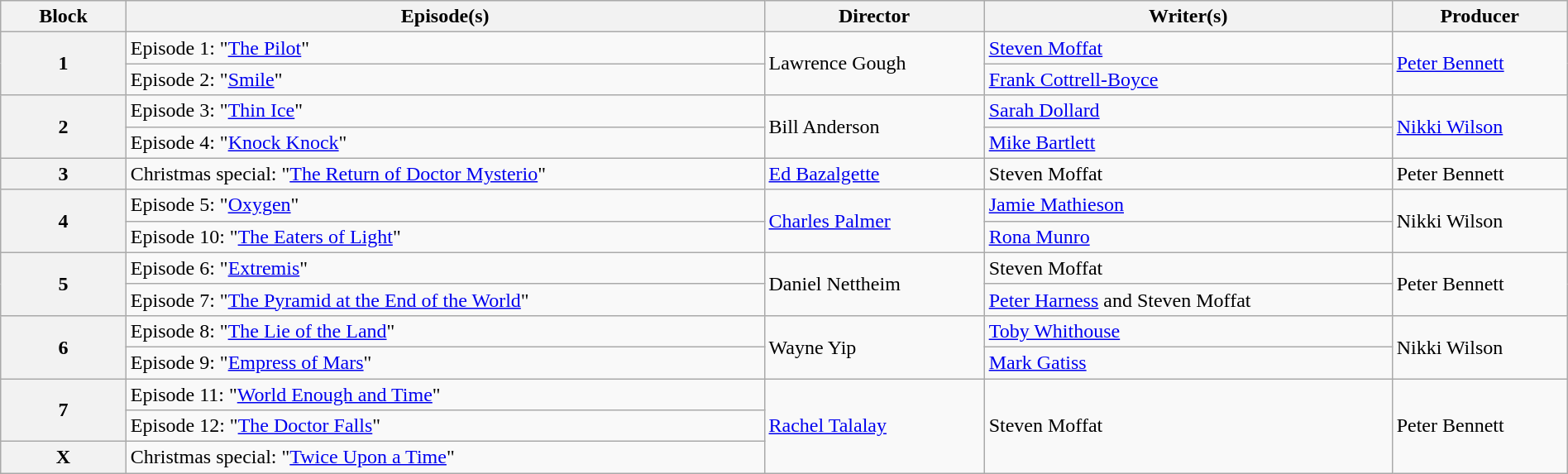<table class="wikitable" style="width:100%; margin-right:0;">
<tr>
<th style="width:8%">Block</th>
<th>Episode(s)</th>
<th>Director</th>
<th>Writer(s)</th>
<th>Producer</th>
</tr>
<tr>
<th rowspan="2">1</th>
<td>Episode 1: "<a href='#'>The Pilot</a>"</td>
<td rowspan="2">Lawrence Gough</td>
<td><a href='#'>Steven Moffat</a></td>
<td rowspan="2"><a href='#'>Peter Bennett</a></td>
</tr>
<tr>
<td>Episode 2: "<a href='#'>Smile</a>"</td>
<td><a href='#'>Frank Cottrell-Boyce</a></td>
</tr>
<tr>
<th rowspan="2">2</th>
<td>Episode 3: "<a href='#'>Thin Ice</a>"</td>
<td rowspan="2">Bill Anderson</td>
<td><a href='#'>Sarah Dollard</a></td>
<td rowspan="2"><a href='#'>Nikki Wilson</a></td>
</tr>
<tr>
<td>Episode 4: "<a href='#'>Knock Knock</a>"</td>
<td><a href='#'>Mike Bartlett</a></td>
</tr>
<tr>
<th>3</th>
<td>Christmas special: "<a href='#'>The Return of Doctor Mysterio</a>"</td>
<td><a href='#'>Ed Bazalgette</a></td>
<td>Steven Moffat</td>
<td>Peter Bennett</td>
</tr>
<tr>
<th rowspan="2">4</th>
<td>Episode 5: "<a href='#'>Oxygen</a>"</td>
<td rowspan="2"><a href='#'>Charles Palmer</a></td>
<td><a href='#'>Jamie Mathieson</a></td>
<td rowspan="2">Nikki Wilson</td>
</tr>
<tr>
<td>Episode 10: "<a href='#'>The Eaters of Light</a>"</td>
<td><a href='#'>Rona Munro</a></td>
</tr>
<tr>
<th rowspan="2">5</th>
<td>Episode 6: "<a href='#'>Extremis</a>"</td>
<td rowspan="2">Daniel Nettheim</td>
<td>Steven Moffat</td>
<td rowspan="2">Peter Bennett</td>
</tr>
<tr>
<td>Episode 7: "<a href='#'>The Pyramid at the End of the World</a>"</td>
<td><a href='#'>Peter Harness</a> and Steven Moffat</td>
</tr>
<tr>
<th rowspan="2">6</th>
<td>Episode 8: "<a href='#'>The Lie of the Land</a>"</td>
<td rowspan="2">Wayne Yip</td>
<td><a href='#'>Toby Whithouse</a></td>
<td rowspan="2">Nikki Wilson</td>
</tr>
<tr>
<td>Episode 9: "<a href='#'>Empress of Mars</a>"</td>
<td><a href='#'>Mark Gatiss</a></td>
</tr>
<tr>
<th rowspan="2">7</th>
<td>Episode 11: "<a href='#'>World Enough and Time</a>"</td>
<td rowspan="3"><a href='#'>Rachel Talalay</a></td>
<td rowspan="3">Steven Moffat</td>
<td rowspan="3">Peter Bennett</td>
</tr>
<tr>
<td>Episode 12: "<a href='#'>The Doctor Falls</a>"</td>
</tr>
<tr>
<th>X</th>
<td>Christmas special: "<a href='#'>Twice Upon a Time</a>"</td>
</tr>
</table>
